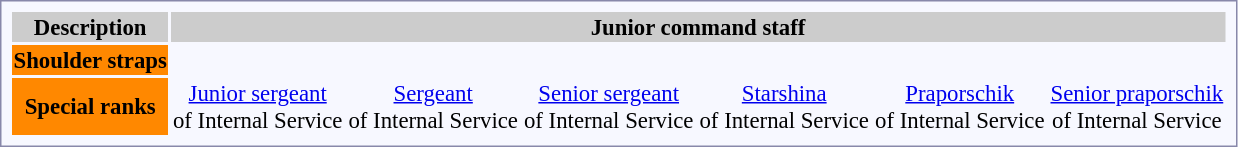<table style="border:1px solid #8888aa; background-color:#f7f8ff; padding:5px; font-size:95%; margin: 12px 12px 12px 12px;">
<tr bgcolor="#CCCCCC">
<th>Description</th>
<th colspan=7>Junior command staff</th>
</tr>
<tr align="center">
<th style="background:#ff8800; color:black;">Shoulder straps</th>
<th rowspan=1></th>
<th rowspan=1></th>
<th rowspan=1></th>
<th rowspan=1></th>
<th rowspan=1></th>
<th rowspan=1></th>
</tr>
<tr align="center">
<th style="background:#ff8800; color:black;">Special ranks</th>
<td><a href='#'>Junior sergeant</a><br>of Internal Service</td>
<td><a href='#'>Sergeant</a><br>of Internal Service</td>
<td><a href='#'>Senior sergeant</a><br>of Internal Service</td>
<td><a href='#'>Starshina</a><br>of Internal Service</td>
<td><a href='#'>Praporschik</a><br>of Internal Service</td>
<td><a href='#'>Senior praporschik</a><br>of Internal Service</td>
</tr>
</table>
